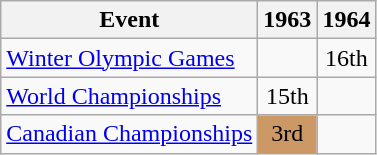<table class="wikitable">
<tr>
<th>Event</th>
<th>1963</th>
<th>1964</th>
</tr>
<tr>
<td><a href='#'>Winter Olympic Games</a></td>
<td></td>
<td align="center">16th</td>
</tr>
<tr>
<td><a href='#'>World Championships</a></td>
<td align="center">15th</td>
<td></td>
</tr>
<tr>
<td><a href='#'>Canadian Championships</a></td>
<td align="center" bgcolor="cc9966">3rd</td>
<td></td>
</tr>
</table>
